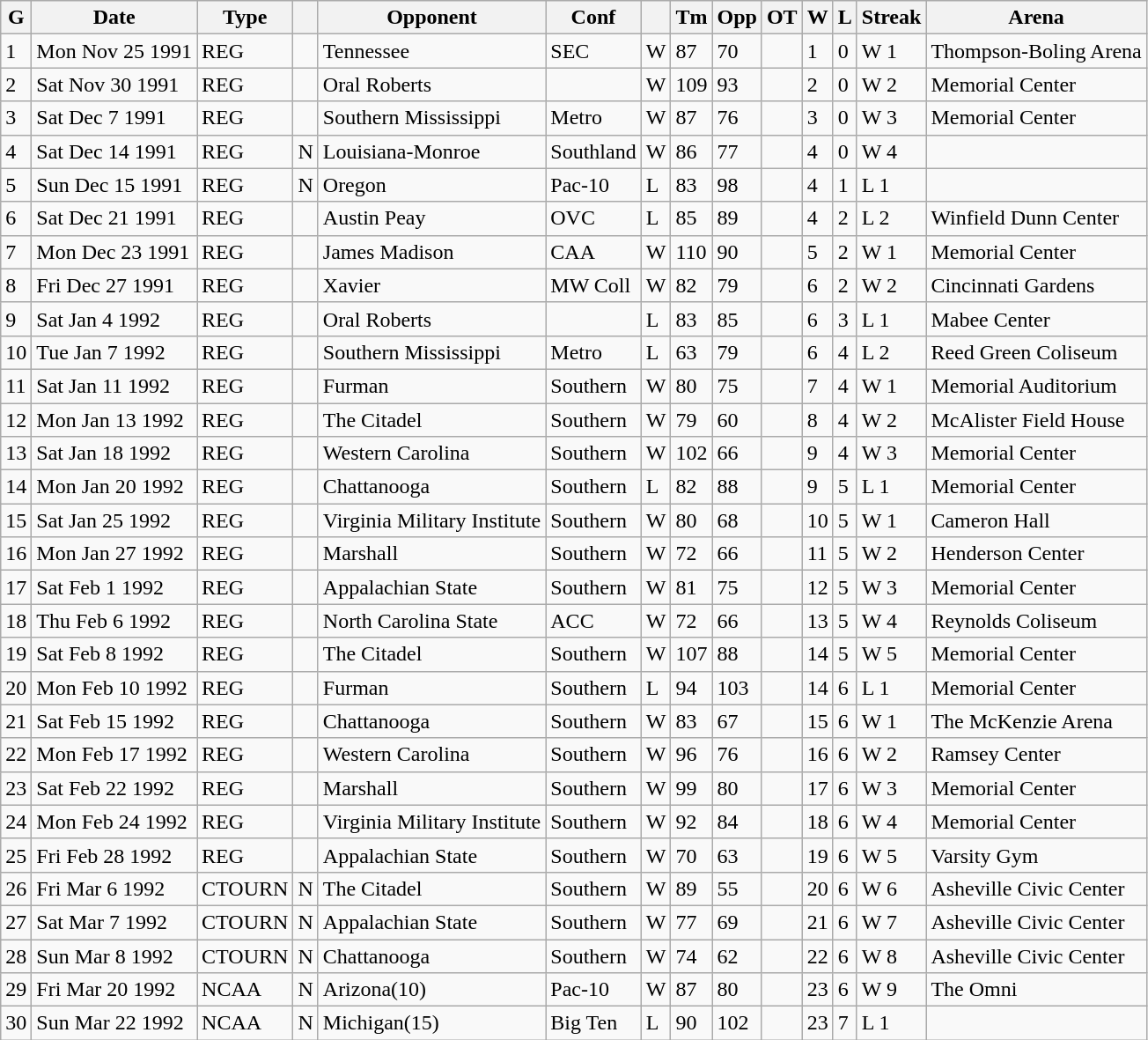<table class="wikitable sortable">
<tr>
<th>G</th>
<th>Date</th>
<th>Type</th>
<th></th>
<th>Opponent</th>
<th>Conf</th>
<th></th>
<th>Tm</th>
<th>Opp</th>
<th>OT</th>
<th>W</th>
<th>L</th>
<th>Streak</th>
<th>Arena</th>
</tr>
<tr>
<td>1</td>
<td>Mon Nov 25 1991</td>
<td>REG</td>
<td></td>
<td>Tennessee</td>
<td>SEC</td>
<td>W</td>
<td>87</td>
<td>70</td>
<td></td>
<td>1</td>
<td>0</td>
<td>W 1</td>
<td>Thompson-Boling Arena</td>
</tr>
<tr>
<td>2</td>
<td>Sat Nov 30 1991</td>
<td>REG</td>
<td></td>
<td>Oral Roberts</td>
<td></td>
<td>W</td>
<td>109</td>
<td>93</td>
<td></td>
<td>2</td>
<td>0</td>
<td>W 2</td>
<td>Memorial Center</td>
</tr>
<tr>
<td>3</td>
<td>Sat Dec 7 1991</td>
<td>REG</td>
<td></td>
<td>Southern Mississippi</td>
<td>Metro</td>
<td>W</td>
<td>87</td>
<td>76</td>
<td></td>
<td>3</td>
<td>0</td>
<td>W 3</td>
<td>Memorial Center</td>
</tr>
<tr>
<td>4</td>
<td>Sat Dec 14 1991</td>
<td>REG</td>
<td>N</td>
<td>Louisiana-Monroe</td>
<td>Southland</td>
<td>W</td>
<td>86</td>
<td>77</td>
<td></td>
<td>4</td>
<td>0</td>
<td>W 4</td>
<td></td>
</tr>
<tr>
<td>5</td>
<td>Sun Dec 15 1991</td>
<td>REG</td>
<td>N</td>
<td>Oregon</td>
<td>Pac-10</td>
<td>L</td>
<td>83</td>
<td>98</td>
<td></td>
<td>4</td>
<td>1</td>
<td>L 1</td>
<td></td>
</tr>
<tr>
<td>6</td>
<td>Sat Dec 21 1991</td>
<td>REG</td>
<td></td>
<td>Austin Peay</td>
<td>OVC</td>
<td>L</td>
<td>85</td>
<td>89</td>
<td></td>
<td>4</td>
<td>2</td>
<td>L 2</td>
<td>Winfield Dunn Center</td>
</tr>
<tr>
<td>7</td>
<td>Mon Dec 23 1991</td>
<td>REG</td>
<td></td>
<td>James Madison</td>
<td>CAA</td>
<td>W</td>
<td>110</td>
<td>90</td>
<td></td>
<td>5</td>
<td>2</td>
<td>W 1</td>
<td>Memorial Center</td>
</tr>
<tr>
<td>8</td>
<td>Fri Dec 27 1991</td>
<td>REG</td>
<td></td>
<td>Xavier</td>
<td>MW Coll</td>
<td>W</td>
<td>82</td>
<td>79</td>
<td></td>
<td>6</td>
<td>2</td>
<td>W 2</td>
<td>Cincinnati Gardens</td>
</tr>
<tr>
<td>9</td>
<td>Sat Jan 4 1992</td>
<td>REG</td>
<td></td>
<td>Oral Roberts</td>
<td></td>
<td>L</td>
<td>83</td>
<td>85</td>
<td></td>
<td>6</td>
<td>3</td>
<td>L 1</td>
<td>Mabee Center</td>
</tr>
<tr>
<td>10</td>
<td>Tue Jan 7 1992</td>
<td>REG</td>
<td></td>
<td>Southern Mississippi</td>
<td>Metro</td>
<td>L</td>
<td>63</td>
<td>79</td>
<td></td>
<td>6</td>
<td>4</td>
<td>L 2</td>
<td>Reed Green Coliseum</td>
</tr>
<tr>
<td>11</td>
<td>Sat Jan 11 1992</td>
<td>REG</td>
<td></td>
<td>Furman</td>
<td>Southern</td>
<td>W</td>
<td>80</td>
<td>75</td>
<td></td>
<td>7</td>
<td>4</td>
<td>W 1</td>
<td>Memorial Auditorium</td>
</tr>
<tr>
<td>12</td>
<td>Mon Jan 13 1992</td>
<td>REG</td>
<td></td>
<td>The Citadel</td>
<td>Southern</td>
<td>W</td>
<td>79</td>
<td>60</td>
<td></td>
<td>8</td>
<td>4</td>
<td>W 2</td>
<td>McAlister Field House</td>
</tr>
<tr>
<td>13</td>
<td>Sat Jan 18 1992</td>
<td>REG</td>
<td></td>
<td>Western Carolina</td>
<td>Southern</td>
<td>W</td>
<td>102</td>
<td>66</td>
<td></td>
<td>9</td>
<td>4</td>
<td>W 3</td>
<td>Memorial Center</td>
</tr>
<tr>
<td>14</td>
<td>Mon Jan 20 1992</td>
<td>REG</td>
<td></td>
<td>Chattanooga</td>
<td>Southern</td>
<td>L</td>
<td>82</td>
<td>88</td>
<td></td>
<td>9</td>
<td>5</td>
<td>L 1</td>
<td>Memorial Center</td>
</tr>
<tr>
<td>15</td>
<td>Sat Jan 25 1992</td>
<td>REG</td>
<td></td>
<td>Virginia Military Institute</td>
<td>Southern</td>
<td>W</td>
<td>80</td>
<td>68</td>
<td></td>
<td>10</td>
<td>5</td>
<td>W 1</td>
<td>Cameron Hall</td>
</tr>
<tr>
<td>16</td>
<td>Mon Jan 27 1992</td>
<td>REG</td>
<td></td>
<td>Marshall</td>
<td>Southern</td>
<td>W</td>
<td>72</td>
<td>66</td>
<td></td>
<td>11</td>
<td>5</td>
<td>W 2</td>
<td>Henderson Center</td>
</tr>
<tr>
<td>17</td>
<td>Sat Feb 1 1992</td>
<td>REG</td>
<td></td>
<td>Appalachian State</td>
<td>Southern</td>
<td>W</td>
<td>81</td>
<td>75</td>
<td></td>
<td>12</td>
<td>5</td>
<td>W 3</td>
<td>Memorial Center</td>
</tr>
<tr>
<td>18</td>
<td>Thu Feb 6 1992</td>
<td>REG</td>
<td></td>
<td>North Carolina State</td>
<td>ACC</td>
<td>W</td>
<td>72</td>
<td>66</td>
<td></td>
<td>13</td>
<td>5</td>
<td>W 4</td>
<td>Reynolds Coliseum</td>
</tr>
<tr>
<td>19</td>
<td>Sat Feb 8 1992</td>
<td>REG</td>
<td></td>
<td>The Citadel</td>
<td>Southern</td>
<td>W</td>
<td>107</td>
<td>88</td>
<td></td>
<td>14</td>
<td>5</td>
<td>W 5</td>
<td>Memorial Center</td>
</tr>
<tr>
<td>20</td>
<td>Mon Feb 10 1992</td>
<td>REG</td>
<td></td>
<td>Furman</td>
<td>Southern</td>
<td>L</td>
<td>94</td>
<td>103</td>
<td></td>
<td>14</td>
<td>6</td>
<td>L 1</td>
<td>Memorial Center</td>
</tr>
<tr>
<td>21</td>
<td>Sat Feb 15 1992</td>
<td>REG</td>
<td></td>
<td>Chattanooga</td>
<td>Southern</td>
<td>W</td>
<td>83</td>
<td>67</td>
<td></td>
<td>15</td>
<td>6</td>
<td>W 1</td>
<td>The McKenzie Arena</td>
</tr>
<tr>
<td>22</td>
<td>Mon Feb 17 1992</td>
<td>REG</td>
<td></td>
<td>Western Carolina</td>
<td>Southern</td>
<td>W</td>
<td>96</td>
<td>76</td>
<td></td>
<td>16</td>
<td>6</td>
<td>W 2</td>
<td>Ramsey Center</td>
</tr>
<tr>
<td>23</td>
<td>Sat Feb 22 1992</td>
<td>REG</td>
<td></td>
<td>Marshall</td>
<td>Southern</td>
<td>W</td>
<td>99</td>
<td>80</td>
<td></td>
<td>17</td>
<td>6</td>
<td>W 3</td>
<td>Memorial Center</td>
</tr>
<tr>
<td>24</td>
<td>Mon Feb 24 1992</td>
<td>REG</td>
<td></td>
<td>Virginia Military Institute</td>
<td>Southern</td>
<td>W</td>
<td>92</td>
<td>84</td>
<td></td>
<td>18</td>
<td>6</td>
<td>W 4</td>
<td>Memorial Center</td>
</tr>
<tr>
<td>25</td>
<td>Fri Feb 28 1992</td>
<td>REG</td>
<td></td>
<td>Appalachian State</td>
<td>Southern</td>
<td>W</td>
<td>70</td>
<td>63</td>
<td></td>
<td>19</td>
<td>6</td>
<td>W 5</td>
<td>Varsity Gym</td>
</tr>
<tr>
<td>26</td>
<td>Fri Mar 6 1992</td>
<td>CTOURN</td>
<td>N</td>
<td>The Citadel</td>
<td>Southern</td>
<td>W</td>
<td>89</td>
<td>55</td>
<td></td>
<td>20</td>
<td>6</td>
<td>W 6</td>
<td>Asheville Civic Center</td>
</tr>
<tr>
<td>27</td>
<td>Sat Mar 7 1992</td>
<td>CTOURN</td>
<td>N</td>
<td>Appalachian State</td>
<td>Southern</td>
<td>W</td>
<td>77</td>
<td>69</td>
<td></td>
<td>21</td>
<td>6</td>
<td>W 7</td>
<td>Asheville Civic Center</td>
</tr>
<tr>
<td>28</td>
<td>Sun Mar 8 1992</td>
<td>CTOURN</td>
<td>N</td>
<td>Chattanooga</td>
<td>Southern</td>
<td>W</td>
<td>74</td>
<td>62</td>
<td></td>
<td>22</td>
<td>6</td>
<td>W 8</td>
<td>Asheville Civic Center</td>
</tr>
<tr>
<td>29</td>
<td>Fri Mar 20 1992</td>
<td>NCAA</td>
<td>N</td>
<td>Arizona(10)</td>
<td>Pac-10</td>
<td>W</td>
<td>87</td>
<td>80</td>
<td></td>
<td>23</td>
<td>6</td>
<td>W 9</td>
<td>The Omni</td>
</tr>
<tr>
<td>30</td>
<td>Sun Mar 22 1992</td>
<td>NCAA</td>
<td>N</td>
<td>Michigan(15)</td>
<td>Big Ten</td>
<td>L</td>
<td>90</td>
<td>102</td>
<td></td>
<td>23</td>
<td>7</td>
<td>L 1</td>
<td></td>
</tr>
</table>
